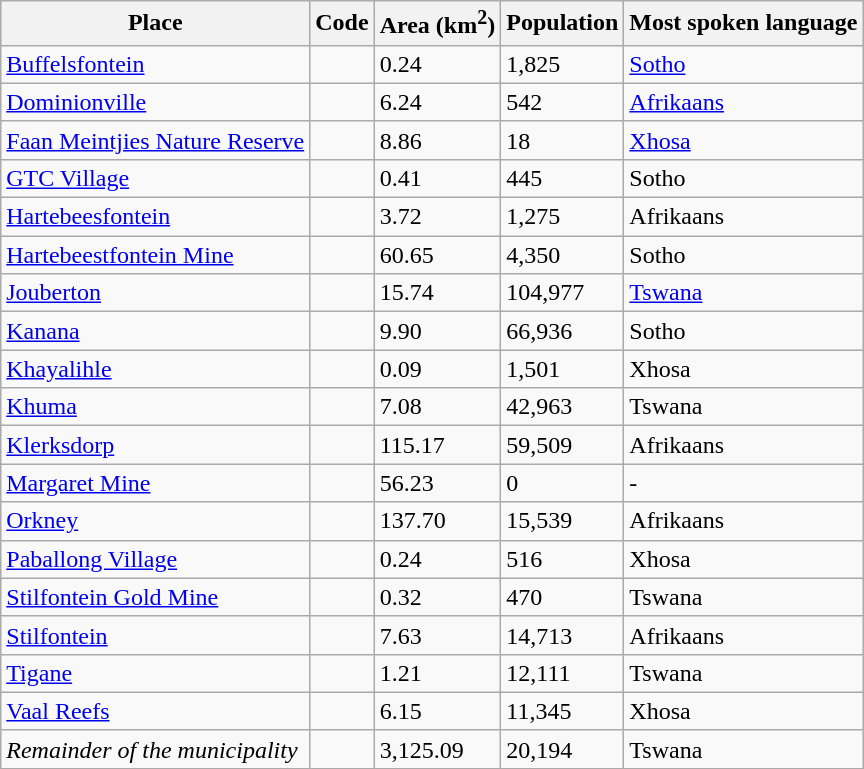<table class="wikitable sortable">
<tr>
<th>Place</th>
<th>Code</th>
<th>Area (km<sup>2</sup>)</th>
<th>Population</th>
<th>Most spoken language</th>
</tr>
<tr>
<td><a href='#'>Buffelsfontein</a></td>
<td></td>
<td>0.24</td>
<td>1,825</td>
<td><a href='#'>Sotho</a></td>
</tr>
<tr>
<td><a href='#'>Dominionville</a></td>
<td></td>
<td>6.24</td>
<td>542</td>
<td><a href='#'>Afrikaans</a></td>
</tr>
<tr>
<td><a href='#'>Faan Meintjies Nature Reserve</a></td>
<td></td>
<td>8.86</td>
<td>18</td>
<td><a href='#'>Xhosa</a></td>
</tr>
<tr>
<td><a href='#'>GTC Village</a></td>
<td></td>
<td>0.41</td>
<td>445</td>
<td>Sotho</td>
</tr>
<tr>
<td><a href='#'>Hartebeesfontein</a></td>
<td></td>
<td>3.72</td>
<td>1,275</td>
<td>Afrikaans</td>
</tr>
<tr>
<td><a href='#'>Hartebeestfontein Mine</a></td>
<td></td>
<td>60.65</td>
<td>4,350</td>
<td>Sotho</td>
</tr>
<tr>
<td><a href='#'>Jouberton</a></td>
<td></td>
<td>15.74</td>
<td>104,977</td>
<td><a href='#'>Tswana</a></td>
</tr>
<tr>
<td><a href='#'>Kanana</a></td>
<td></td>
<td>9.90</td>
<td>66,936</td>
<td>Sotho</td>
</tr>
<tr>
<td><a href='#'>Khayalihle</a></td>
<td></td>
<td>0.09</td>
<td>1,501</td>
<td>Xhosa</td>
</tr>
<tr>
<td><a href='#'>Khuma</a></td>
<td></td>
<td>7.08</td>
<td>42,963</td>
<td>Tswana</td>
</tr>
<tr>
<td><a href='#'>Klerksdorp</a></td>
<td></td>
<td>115.17</td>
<td>59,509</td>
<td>Afrikaans</td>
</tr>
<tr>
<td><a href='#'>Margaret Mine</a></td>
<td></td>
<td>56.23</td>
<td>0</td>
<td>-</td>
</tr>
<tr>
<td><a href='#'>Orkney</a></td>
<td></td>
<td>137.70</td>
<td>15,539</td>
<td>Afrikaans</td>
</tr>
<tr>
<td><a href='#'>Paballong Village</a></td>
<td></td>
<td>0.24</td>
<td>516</td>
<td>Xhosa</td>
</tr>
<tr>
<td><a href='#'>Stilfontein Gold Mine</a></td>
<td></td>
<td>0.32</td>
<td>470</td>
<td>Tswana</td>
</tr>
<tr>
<td><a href='#'>Stilfontein</a></td>
<td></td>
<td>7.63</td>
<td>14,713</td>
<td>Afrikaans</td>
</tr>
<tr>
<td><a href='#'>Tigane</a></td>
<td></td>
<td>1.21</td>
<td>12,111</td>
<td>Tswana</td>
</tr>
<tr>
<td><a href='#'>Vaal Reefs</a></td>
<td></td>
<td>6.15</td>
<td>11,345</td>
<td>Xhosa</td>
</tr>
<tr>
<td><em>Remainder of the municipality</em></td>
<td></td>
<td>3,125.09</td>
<td>20,194</td>
<td>Tswana</td>
</tr>
</table>
